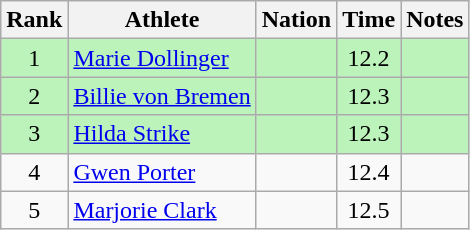<table class="wikitable sortable" style="text-align:center">
<tr>
<th>Rank</th>
<th>Athlete</th>
<th>Nation</th>
<th>Time</th>
<th>Notes</th>
</tr>
<tr bgcolor=bbf3bb>
<td>1</td>
<td align=left><a href='#'>Marie Dollinger</a></td>
<td align=left></td>
<td>12.2</td>
<td></td>
</tr>
<tr bgcolor=bbf3bb>
<td>2</td>
<td align=left><a href='#'>Billie von Bremen</a></td>
<td align=left></td>
<td>12.3</td>
<td></td>
</tr>
<tr bgcolor=bbf3bb>
<td>3</td>
<td align=left><a href='#'>Hilda Strike</a></td>
<td align=left></td>
<td>12.3</td>
<td></td>
</tr>
<tr>
<td>4</td>
<td align=left><a href='#'>Gwen Porter</a></td>
<td align=left></td>
<td>12.4</td>
<td></td>
</tr>
<tr>
<td>5</td>
<td align=left><a href='#'>Marjorie Clark</a></td>
<td align=left></td>
<td>12.5</td>
<td></td>
</tr>
</table>
